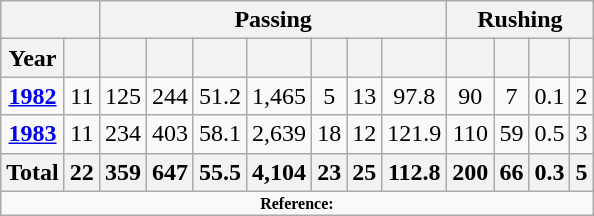<table class="wikitable sortable">
<tr>
<th colspan="2" style="text-align:center;"></th>
<th colspan="7" style="text-align:center;"><strong>Passing</strong></th>
<th colspan="4" style="text-align:center;"><strong>Rushing</strong></th>
</tr>
<tr style="text-align:center;">
<th>Year</th>
<th></th>
<th></th>
<th></th>
<th></th>
<th></th>
<th></th>
<th></th>
<th></th>
<th></th>
<th></th>
<th></th>
<th></th>
</tr>
<tr style="text-align:center;">
<td><strong><a href='#'>1982</a></strong></td>
<td>11</td>
<td>125</td>
<td>244</td>
<td>51.2</td>
<td>1,465</td>
<td>5</td>
<td>13</td>
<td>97.8</td>
<td>90</td>
<td>7</td>
<td>0.1</td>
<td>2</td>
</tr>
<tr style="text-align:center;">
<td><strong><a href='#'>1983</a></strong></td>
<td>11</td>
<td>234</td>
<td>403</td>
<td>58.1</td>
<td>2,639</td>
<td>18</td>
<td>12</td>
<td>121.9</td>
<td>110</td>
<td>59</td>
<td>0.5</td>
<td>3</td>
</tr>
<tr class="sortbottom" style="background:#eee;">
<th><strong>Total</strong></th>
<th>22</th>
<th>359</th>
<th>647</th>
<th>55.5</th>
<th>4,104</th>
<th>23</th>
<th>25</th>
<th>112.8</th>
<th>200</th>
<th>66</th>
<th>0.3</th>
<th>5</th>
</tr>
<tr>
<td colspan="13"  style="font-size:8pt; text-align:center;"><strong>Reference:</strong></td>
</tr>
</table>
